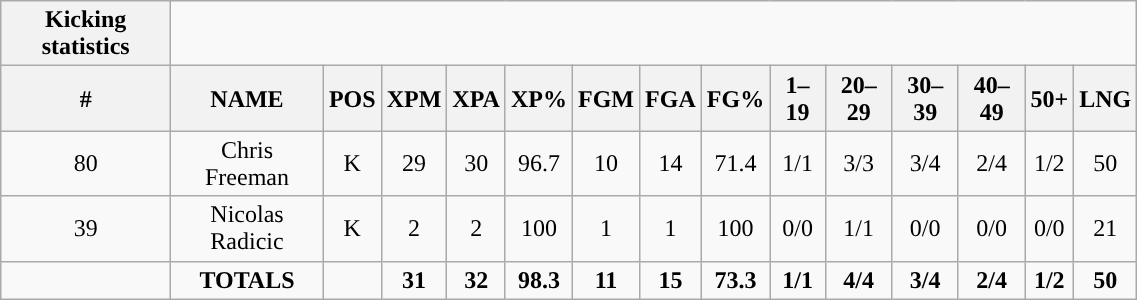<table style="width:60%; text-align:center;" class="wikitable collapsible collapsed">
<tr>
<th style="text-align:center; ">Kicking statistics</th>
</tr>
<tr>
<th>#</th>
<th>NAME</th>
<th>POS</th>
<th>XPM</th>
<th>XPA</th>
<th>XP%</th>
<th>FGM</th>
<th>FGA</th>
<th>FG%</th>
<th>1–19</th>
<th>20–29</th>
<th>30–39</th>
<th>40–49</th>
<th>50+</th>
<th>LNG</th>
</tr>
<tr>
<td>80</td>
<td>Chris Freeman</td>
<td>K</td>
<td>29</td>
<td>30</td>
<td>96.7</td>
<td>10</td>
<td>14</td>
<td>71.4</td>
<td>1/1</td>
<td>3/3</td>
<td>3/4</td>
<td>2/4</td>
<td>1/2</td>
<td>50</td>
</tr>
<tr>
<td>39</td>
<td>Nicolas Radicic</td>
<td>K</td>
<td>2</td>
<td>2</td>
<td>100</td>
<td>1</td>
<td>1</td>
<td>100</td>
<td>0/0</td>
<td>1/1</td>
<td>0/0</td>
<td>0/0</td>
<td>0/0</td>
<td>21</td>
</tr>
<tr>
<td></td>
<td><strong>TOTALS</strong></td>
<td></td>
<td><strong>31</strong></td>
<td><strong>32</strong></td>
<td><strong>98.3</strong></td>
<td><strong>11</strong></td>
<td><strong>15</strong></td>
<td><strong>73.3</strong></td>
<td><strong>1/1</strong></td>
<td><strong>4/4</strong></td>
<td><strong>3/4</strong></td>
<td><strong>2/4</strong></td>
<td><strong>1/2</strong></td>
<td><strong>50</strong></td>
</tr>
</table>
